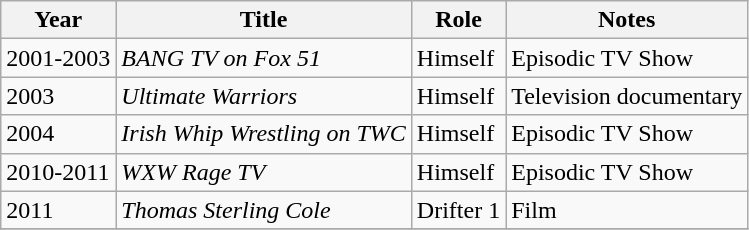<table class="wikitable sortable">
<tr>
<th>Year</th>
<th>Title</th>
<th>Role</th>
<th class="unsortable">Notes</th>
</tr>
<tr>
<td>2001-2003</td>
<td><em>BANG TV on Fox 51</em></td>
<td>Himself</td>
<td>Episodic TV Show</td>
</tr>
<tr>
<td>2003</td>
<td><em>Ultimate Warriors</em></td>
<td>Himself</td>
<td>Television documentary</td>
</tr>
<tr>
<td>2004</td>
<td><em>Irish Whip Wrestling on TWC</em></td>
<td>Himself</td>
<td>Episodic TV Show</td>
</tr>
<tr>
<td>2010-2011</td>
<td><em>WXW Rage TV</em></td>
<td>Himself</td>
<td>Episodic TV Show</td>
</tr>
<tr>
<td>2011</td>
<td><em>Thomas Sterling Cole</em></td>
<td>Drifter 1</td>
<td>Film</td>
</tr>
<tr>
</tr>
</table>
